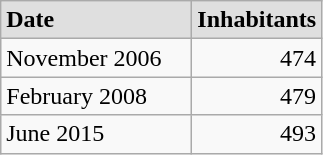<table class="wikitable">
<tr bgcolor="#dfdfdf">
<td width="120"><strong>Date</strong></td>
<td width="70"><strong>Inhabitants</strong></td>
</tr>
<tr>
<td>November 2006</td>
<td align="right">474</td>
</tr>
<tr>
<td>February 2008</td>
<td align="right">479</td>
</tr>
<tr>
<td>June 2015</td>
<td align="right">493</td>
</tr>
</table>
